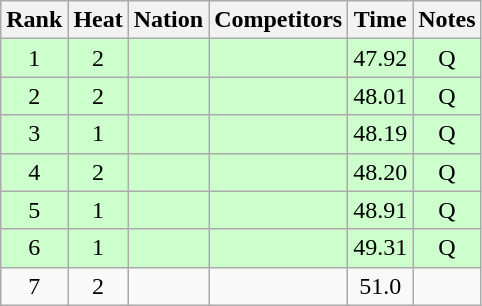<table class="wikitable sortable" style="text-align:center">
<tr>
<th>Rank</th>
<th>Heat</th>
<th>Nation</th>
<th>Competitors</th>
<th>Time</th>
<th>Notes</th>
</tr>
<tr bgcolor=ccffcc>
<td>1</td>
<td>2</td>
<td align=left></td>
<td align=left></td>
<td>47.92</td>
<td>Q</td>
</tr>
<tr bgcolor=ccffcc>
<td>2</td>
<td>2</td>
<td align=left></td>
<td align=left></td>
<td>48.01</td>
<td>Q</td>
</tr>
<tr bgcolor=ccffcc>
<td>3</td>
<td>1</td>
<td align=left></td>
<td align=left></td>
<td>48.19</td>
<td>Q</td>
</tr>
<tr bgcolor=ccffcc>
<td>4</td>
<td>2</td>
<td align=left></td>
<td align=left></td>
<td>48.20</td>
<td>Q</td>
</tr>
<tr bgcolor=ccffcc>
<td>5</td>
<td>1</td>
<td align=left></td>
<td align=left></td>
<td>48.91</td>
<td>Q</td>
</tr>
<tr bgcolor=ccffcc>
<td>6</td>
<td>1</td>
<td align=left></td>
<td align=left></td>
<td>49.31</td>
<td>Q</td>
</tr>
<tr>
<td>7</td>
<td>2</td>
<td align=left></td>
<td align=left></td>
<td>51.0</td>
<td></td>
</tr>
</table>
